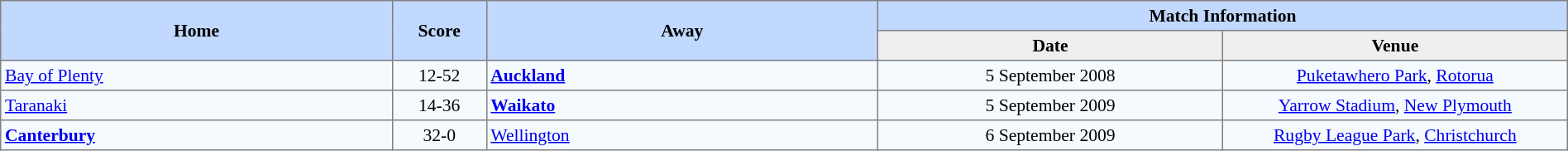<table border=1 style="border-collapse:collapse; font-size:90%; text-align:center;" cellpadding=3 cellspacing=0 width=100%>
<tr bgcolor=#C1D8FF>
<th rowspan=2 width=25%>Home</th>
<th rowspan=2 width=6%>Score</th>
<th rowspan=2 width=25%>Away</th>
<th colspan=6>Match Information</th>
</tr>
<tr bgcolor=#EFEFEF>
<th width=22%>Date</th>
<th width=22%>Venue</th>
</tr>
<tr bgcolor=#F5FAFF>
<td align=left> <a href='#'>Bay of Plenty</a></td>
<td>12-52</td>
<td align=left> <strong><a href='#'>Auckland</a></strong></td>
<td>5 September 2008</td>
<td><a href='#'>Puketawhero Park</a>, <a href='#'>Rotorua</a></td>
</tr>
<tr bgcolor=#F5FAFF>
<td align=left> <a href='#'>Taranaki</a></td>
<td>14-36</td>
<td align=left> <strong><a href='#'>Waikato</a></strong></td>
<td>5 September 2009</td>
<td><a href='#'>Yarrow Stadium</a>, <a href='#'>New Plymouth</a></td>
</tr>
<tr bgcolor=#F5FAFF>
<td align=left> <strong><a href='#'>Canterbury</a></strong></td>
<td>32-0</td>
<td align=left> <a href='#'>Wellington</a></td>
<td>6 September 2009</td>
<td><a href='#'>Rugby League Park</a>, <a href='#'>Christchurch</a></td>
</tr>
</table>
